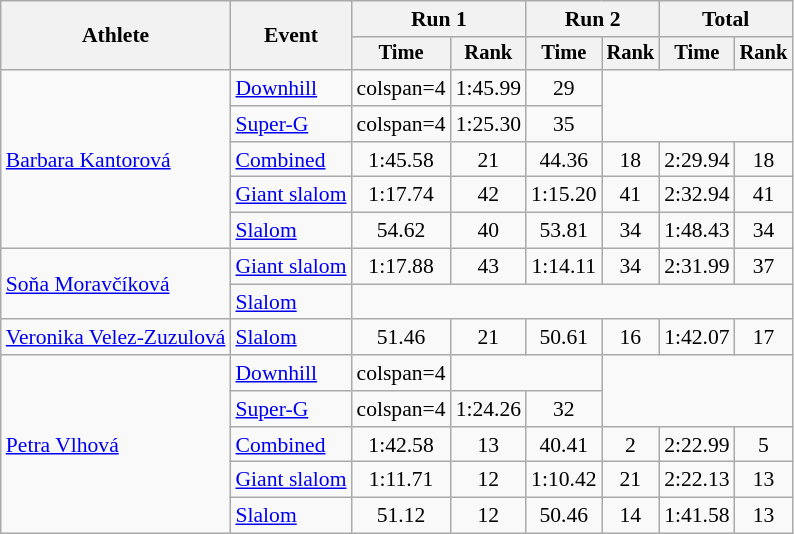<table class="wikitable" style="font-size:90%">
<tr>
<th rowspan=2>Athlete</th>
<th rowspan=2>Event</th>
<th colspan=2>Run 1</th>
<th colspan=2>Run 2</th>
<th colspan=2>Total</th>
</tr>
<tr style="font-size:95%">
<th>Time</th>
<th>Rank</th>
<th>Time</th>
<th>Rank</th>
<th>Time</th>
<th>Rank</th>
</tr>
<tr align=center>
<td align=left rowspan=5><a href='#'>Barbara Kantorová</a></td>
<td align=left><a href='#'>Downhill</a></td>
<td>colspan=4 </td>
<td>1:45.99</td>
<td>29</td>
</tr>
<tr align=center>
<td align=left><a href='#'>Super-G</a></td>
<td>colspan=4 </td>
<td>1:25.30</td>
<td>35</td>
</tr>
<tr align=center>
<td align=left><a href='#'>Combined</a></td>
<td>1:45.58</td>
<td>21</td>
<td>44.36</td>
<td>18</td>
<td>2:29.94</td>
<td>18</td>
</tr>
<tr align=center>
<td align=left><a href='#'>Giant slalom</a></td>
<td>1:17.74</td>
<td>42</td>
<td>1:15.20</td>
<td>41</td>
<td>2:32.94</td>
<td>41</td>
</tr>
<tr align=center>
<td align=left><a href='#'>Slalom</a></td>
<td>54.62</td>
<td>40</td>
<td>53.81</td>
<td>34</td>
<td>1:48.43</td>
<td>34</td>
</tr>
<tr align=center>
<td align=left rowspan=2><a href='#'>Soňa Moravčíková</a></td>
<td align=left><a href='#'>Giant slalom</a></td>
<td>1:17.88</td>
<td>43</td>
<td>1:14.11</td>
<td>34</td>
<td>2:31.99</td>
<td>37</td>
</tr>
<tr align=center>
<td align=left><a href='#'>Slalom</a></td>
<td colspan=6></td>
</tr>
<tr align=center>
<td align=left><a href='#'>Veronika Velez-Zuzulová</a></td>
<td align=left><a href='#'>Slalom</a></td>
<td>51.46</td>
<td>21</td>
<td>50.61</td>
<td>16</td>
<td>1:42.07</td>
<td>17</td>
</tr>
<tr align=center>
<td align=left rowspan=5><a href='#'>Petra Vlhová</a></td>
<td align=left><a href='#'>Downhill</a></td>
<td>colspan=4 </td>
<td colspan=2></td>
</tr>
<tr align=center>
<td align=left><a href='#'>Super-G</a></td>
<td>colspan=4 </td>
<td>1:24.26</td>
<td>32</td>
</tr>
<tr align=center>
<td align=left><a href='#'>Combined</a></td>
<td>1:42.58</td>
<td>13</td>
<td>40.41</td>
<td>2</td>
<td>2:22.99</td>
<td>5</td>
</tr>
<tr align=center>
<td align=left><a href='#'>Giant slalom</a></td>
<td>1:11.71</td>
<td>12</td>
<td>1:10.42</td>
<td>21</td>
<td>2:22.13</td>
<td>13</td>
</tr>
<tr align=center>
<td align=left><a href='#'>Slalom</a></td>
<td>51.12</td>
<td>12</td>
<td>50.46</td>
<td>14</td>
<td>1:41.58</td>
<td>13</td>
</tr>
</table>
